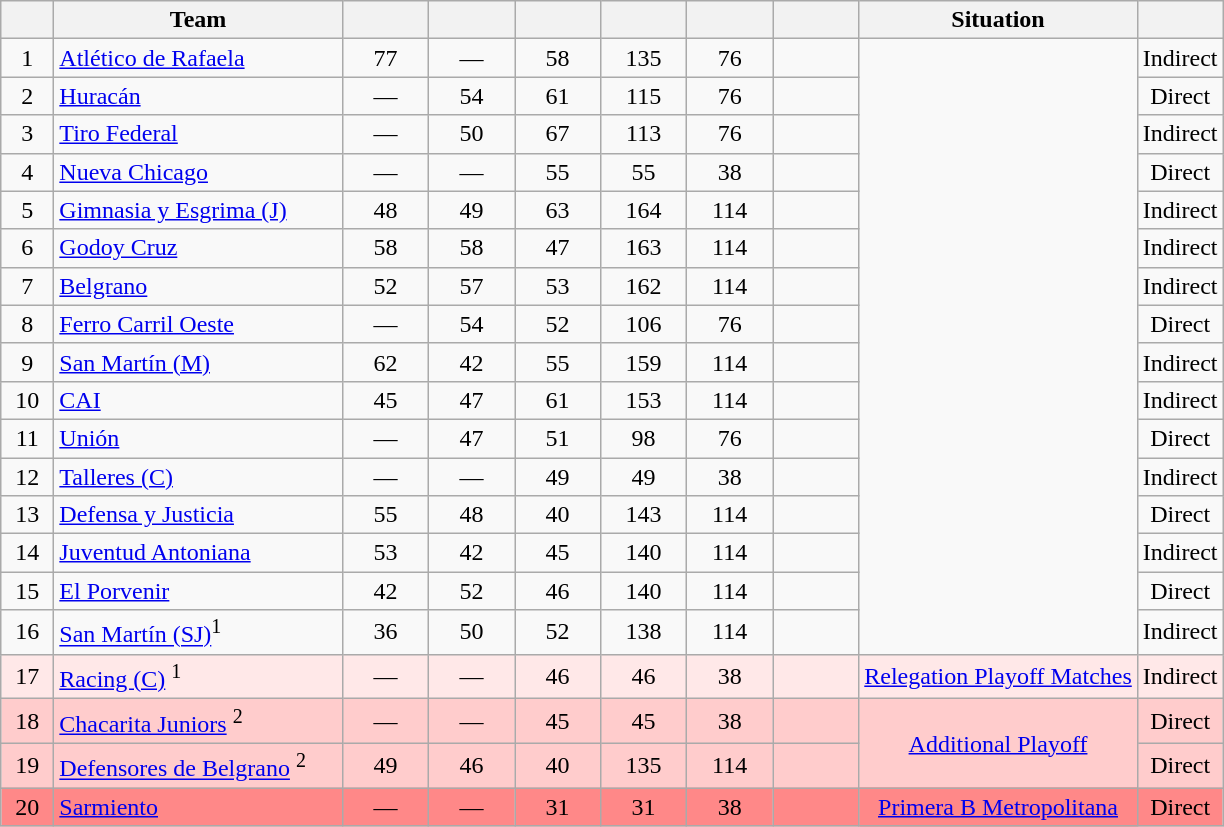<table class="wikitable" style="text-align: center;">
<tr>
<th width=28><br></th>
<th width=185>Team</th>
<th width=50></th>
<th width=50></th>
<th width=50></th>
<th width=50></th>
<th width=50></th>
<th width=50><br></th>
<th>Situation</th>
<th><br></th>
</tr>
<tr>
<td>1</td>
<td align="left"><a href='#'>Atlético de Rafaela</a></td>
<td>77</td>
<td>—</td>
<td>58</td>
<td>135</td>
<td>76</td>
<td><strong></strong></td>
<td rowspan=16></td>
<td>Indirect</td>
</tr>
<tr>
<td>2</td>
<td align="left"><a href='#'>Huracán</a></td>
<td>—</td>
<td>54</td>
<td>61</td>
<td>115</td>
<td>76</td>
<td><strong></strong></td>
<td>Direct</td>
</tr>
<tr>
<td>3</td>
<td align="left"><a href='#'>Tiro Federal</a></td>
<td>—</td>
<td>50</td>
<td>67</td>
<td>113</td>
<td>76</td>
<td><strong></strong></td>
<td>Indirect</td>
</tr>
<tr>
<td>4</td>
<td align="left"><a href='#'>Nueva Chicago</a></td>
<td>—</td>
<td>—</td>
<td>55</td>
<td>55</td>
<td>38</td>
<td><strong></strong></td>
<td>Direct</td>
</tr>
<tr>
<td>5</td>
<td align="left"><a href='#'>Gimnasia y Esgrima (J)</a></td>
<td>48</td>
<td>49</td>
<td>63</td>
<td>164</td>
<td>114</td>
<td><strong></strong></td>
<td>Indirect</td>
</tr>
<tr>
<td>6</td>
<td align="left"><a href='#'>Godoy Cruz</a></td>
<td>58</td>
<td>58</td>
<td>47</td>
<td>163</td>
<td>114</td>
<td><strong></strong></td>
<td>Indirect</td>
</tr>
<tr>
<td>7</td>
<td align="left"><a href='#'>Belgrano</a></td>
<td>52</td>
<td>57</td>
<td>53</td>
<td>162</td>
<td>114</td>
<td><strong></strong></td>
<td>Indirect</td>
</tr>
<tr>
<td>8</td>
<td align="left"><a href='#'>Ferro Carril Oeste</a></td>
<td>—</td>
<td>54</td>
<td>52</td>
<td>106</td>
<td>76</td>
<td><strong></strong></td>
<td>Direct</td>
</tr>
<tr>
<td>9</td>
<td align="left"><a href='#'>San Martín (M)</a></td>
<td>62</td>
<td>42</td>
<td>55</td>
<td>159</td>
<td>114</td>
<td><strong></strong></td>
<td>Indirect</td>
</tr>
<tr>
<td>10</td>
<td align="left"><a href='#'>CAI</a></td>
<td>45</td>
<td>47</td>
<td>61</td>
<td>153</td>
<td>114</td>
<td><strong></strong></td>
<td>Indirect</td>
</tr>
<tr>
<td>11</td>
<td align="left"><a href='#'>Unión</a></td>
<td>—</td>
<td>47</td>
<td>51</td>
<td>98</td>
<td>76</td>
<td><strong></strong></td>
<td>Direct</td>
</tr>
<tr>
<td>12</td>
<td align="left"><a href='#'>Talleres (C)</a></td>
<td>—</td>
<td>—</td>
<td>49</td>
<td>49</td>
<td>38</td>
<td><strong></strong></td>
<td>Indirect</td>
</tr>
<tr>
<td>13</td>
<td align="left"><a href='#'>Defensa y Justicia</a></td>
<td>55</td>
<td>48</td>
<td>40</td>
<td>143</td>
<td>114</td>
<td><strong></strong></td>
<td>Direct</td>
</tr>
<tr>
<td>14</td>
<td align="left"><a href='#'>Juventud Antoniana</a></td>
<td>53</td>
<td>42</td>
<td>45</td>
<td>140</td>
<td>114</td>
<td><strong></strong></td>
<td>Indirect</td>
</tr>
<tr>
<td>15</td>
<td align="left"><a href='#'>El Porvenir</a></td>
<td>42</td>
<td>52</td>
<td>46</td>
<td>140</td>
<td>114</td>
<td><strong></strong></td>
<td>Direct</td>
</tr>
<tr>
<td>16</td>
<td align="left"><a href='#'>San Martín (SJ)</a><sup>1</sup></td>
<td>36</td>
<td>50</td>
<td>52</td>
<td>138</td>
<td>114</td>
<td><strong></strong></td>
<td>Indirect</td>
</tr>
<tr style="background:#FFE8E8">
<td>17</td>
<td align="left"><a href='#'>Racing (C)</a> <sup>1</sup></td>
<td>—</td>
<td>—</td>
<td>46</td>
<td>46</td>
<td>38</td>
<td><strong></strong></td>
<td bgcolor=#FFE8E8><a href='#'>Relegation Playoff Matches</a></td>
<td>Indirect</td>
</tr>
<tr bgcolor=FFCCCC>
<td>18</td>
<td align="left"><a href='#'>Chacarita Juniors</a> <sup>2</sup></td>
<td>—</td>
<td>—</td>
<td>45</td>
<td>45</td>
<td>38</td>
<td><strong></strong></td>
<td rowspan=2><a href='#'>Additional Playoff</a></td>
<td>Direct</td>
</tr>
<tr bgcolor=FFCCCC>
<td>19</td>
<td align="left"><a href='#'>Defensores de Belgrano</a>  <sup>2</sup></td>
<td>49</td>
<td>46</td>
<td>40</td>
<td>135</td>
<td>114</td>
<td><strong></strong></td>
<td>Direct</td>
</tr>
<tr bgcolor=#FF8888>
<td>20</td>
<td align="left"><a href='#'>Sarmiento</a></td>
<td>—</td>
<td>—</td>
<td>31</td>
<td>31</td>
<td>38</td>
<td><strong></strong></td>
<td bgcolor=#FF8888><a href='#'>Primera B Metropolitana</a></td>
<td>Direct</td>
</tr>
</table>
